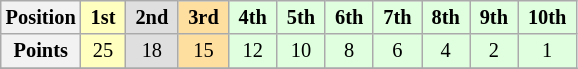<table class="wikitable" style="font-size:85%; text-align:center">
<tr>
<th>Position</th>
<td style="background:#ffffbf;"> <strong>1st</strong> </td>
<td style="background:#dfdfdf;"> <strong>2nd</strong> </td>
<td style="background:#ffdf9f;"> <strong>3rd</strong> </td>
<td style="background:#dfffdf;"> <strong>4th</strong> </td>
<td style="background:#dfffdf;"> <strong>5th</strong> </td>
<td style="background:#dfffdf;"> <strong>6th</strong> </td>
<td style="background:#dfffdf;"> <strong>7th</strong> </td>
<td style="background:#dfffdf;"> <strong>8th</strong> </td>
<td style="background:#dfffdf;"> <strong>9th</strong> </td>
<td style="background:#dfffdf;"> <strong>10th</strong> </td>
</tr>
<tr>
<th>Points</th>
<td style="background:#ffffbf;">25</td>
<td style="background:#dfdfdf;">18</td>
<td style="background:#ffdf9f;">15</td>
<td style="background:#dfffdf;">12</td>
<td style="background:#dfffdf;">10</td>
<td style="background:#dfffdf;">8</td>
<td style="background:#dfffdf;">6</td>
<td style="background:#dfffdf;">4</td>
<td style="background:#dfffdf;">2</td>
<td style="background:#dfffdf;">1</td>
</tr>
<tr>
</tr>
</table>
